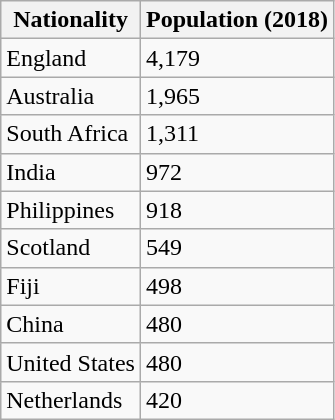<table class="wikitable floatright">
<tr>
<th>Nationality</th>
<th>Population (2018)</th>
</tr>
<tr>
<td>England</td>
<td>4,179</td>
</tr>
<tr>
<td>Australia</td>
<td>1,965</td>
</tr>
<tr>
<td>South Africa</td>
<td>1,311</td>
</tr>
<tr>
<td>India</td>
<td>972</td>
</tr>
<tr>
<td>Philippines</td>
<td>918</td>
</tr>
<tr>
<td>Scotland</td>
<td>549</td>
</tr>
<tr>
<td>Fiji</td>
<td>498</td>
</tr>
<tr>
<td>China</td>
<td>480</td>
</tr>
<tr>
<td>United States</td>
<td>480</td>
</tr>
<tr>
<td>Netherlands</td>
<td>420</td>
</tr>
</table>
